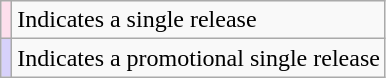<table class="wikitable" style="font-size:100%;">
<tr>
<td style="background-color:#FDDFEC"></td>
<td>Indicates a single release</td>
</tr>
<tr>
<td style="background-color:#D7D1FA"></td>
<td>Indicates a promotional single release</td>
</tr>
</table>
